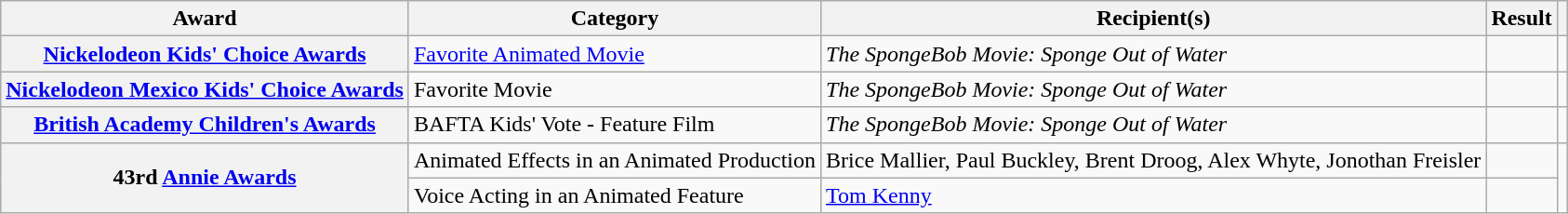<table class="wikitable sortable plainrowheaders col5center">
<tr>
<th scope="col">Award</th>
<th scope="col">Category</th>
<th scope="col">Recipient(s)</th>
<th scope="col">Result</th>
<th scope="col" class="unsortable"></th>
</tr>
<tr>
<th scope="row"><a href='#'>Nickelodeon Kids' Choice Awards</a></th>
<td><a href='#'>Favorite Animated Movie</a></td>
<td><em>The SpongeBob Movie: Sponge Out of Water</em></td>
<td></td>
<td></td>
</tr>
<tr>
<th scope="row"><a href='#'>Nickelodeon Mexico Kids' Choice Awards</a></th>
<td>Favorite Movie</td>
<td><em>The SpongeBob Movie: Sponge Out of Water</em></td>
<td></td>
<td></td>
</tr>
<tr>
<th scope="row"><a href='#'>British Academy Children's Awards</a></th>
<td>BAFTA Kids' Vote - Feature Film</td>
<td><em>The SpongeBob Movie: Sponge Out of Water</em></td>
<td></td>
<td></td>
</tr>
<tr>
<th scope="row" rowspan="2">43rd <a href='#'>Annie Awards</a></th>
<td>Animated Effects in an Animated Production</td>
<td>Brice Mallier, Paul Buckley, Brent Droog, Alex Whyte, Jonothan Freisler</td>
<td></td>
<td rowspan="2"></td>
</tr>
<tr>
<td>Voice Acting in an Animated Feature</td>
<td><a href='#'>Tom Kenny</a></td>
<td></td>
</tr>
</table>
